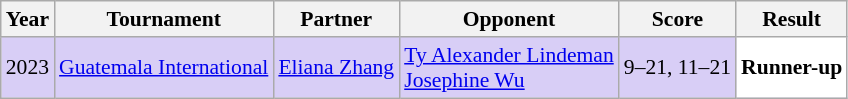<table class="sortable wikitable" style="font-size: 90%;">
<tr>
<th>Year</th>
<th>Tournament</th>
<th>Partner</th>
<th>Opponent</th>
<th>Score</th>
<th>Result</th>
</tr>
<tr style="background:#D8CEF6">
<td align="center">2023</td>
<td align="left"><a href='#'>Guatemala International</a></td>
<td align="left"> <a href='#'>Eliana Zhang</a></td>
<td align="left"> <a href='#'>Ty Alexander Lindeman</a><br> <a href='#'>Josephine Wu</a></td>
<td align="left">9–21, 11–21</td>
<td style="text-align:left; background:white"> <strong>Runner-up</strong></td>
</tr>
</table>
